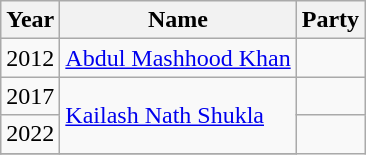<table class="wikitable sortable">
<tr>
<th>Year</th>
<th>Name</th>
<th colspan=2>Party</th>
</tr>
<tr>
<td>2012</td>
<td><a href='#'>Abdul Mashhood Khan</a></td>
<td></td>
</tr>
<tr>
<td>2017</td>
<td rowspan=2><a href='#'>Kailash Nath Shukla</a></td>
<td></td>
</tr>
<tr>
<td>2022</td>
</tr>
<tr>
</tr>
</table>
